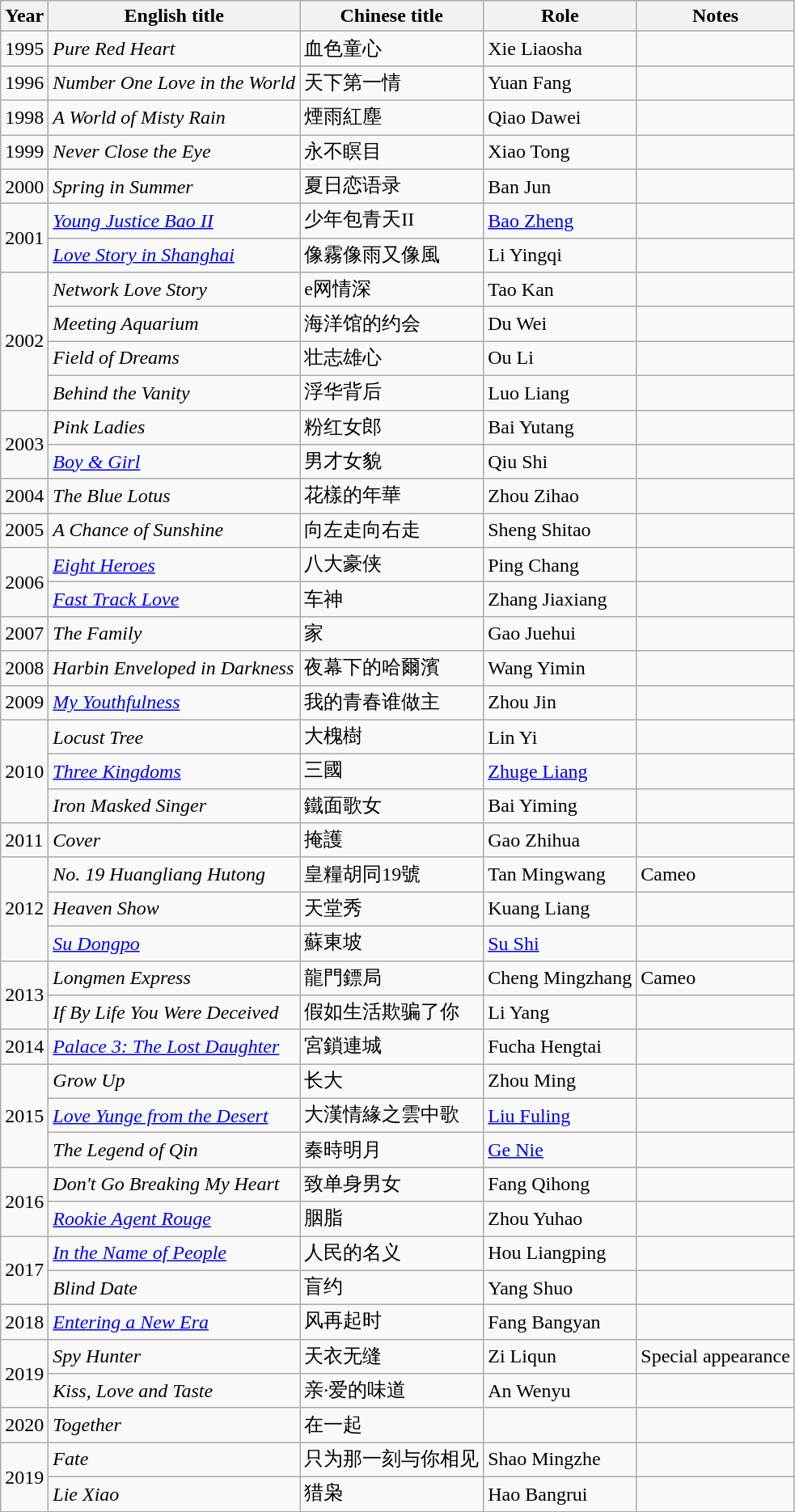<table class="wikitable sortable">
<tr>
<th>Year</th>
<th>English title</th>
<th>Chinese title</th>
<th>Role</th>
<th class="unsortable">Notes</th>
</tr>
<tr>
<td>1995</td>
<td><em>Pure Red Heart</em></td>
<td>血色童心</td>
<td>Xie Liaosha</td>
<td></td>
</tr>
<tr>
<td>1996</td>
<td><em>Number One Love in the World</em></td>
<td>天下第一情</td>
<td>Yuan Fang</td>
<td></td>
</tr>
<tr>
<td>1998</td>
<td><em>A World of Misty Rain</em></td>
<td>煙雨紅塵</td>
<td>Qiao Dawei</td>
<td></td>
</tr>
<tr>
<td>1999</td>
<td><em>Never Close the Eye</em></td>
<td>永不瞑目</td>
<td>Xiao Tong</td>
<td></td>
</tr>
<tr>
<td rowspan=1>2000</td>
<td><em>Spring in Summer</em></td>
<td>夏日恋语录</td>
<td>Ban Jun</td>
<td></td>
</tr>
<tr>
<td rowspan=2>2001</td>
<td><em><a href='#'>Young Justice Bao II</a></em></td>
<td>少年包青天II</td>
<td><a href='#'>Bao Zheng</a></td>
<td></td>
</tr>
<tr>
<td><em><a href='#'>Love Story in Shanghai</a></em></td>
<td>像霧像雨又像風</td>
<td>Li Yingqi</td>
<td></td>
</tr>
<tr>
<td rowspan=4>2002</td>
<td><em>Network Love Story</em></td>
<td>e网情深</td>
<td>Tao Kan</td>
<td></td>
</tr>
<tr>
<td><em>Meeting Aquarium</em></td>
<td>海洋馆的约会</td>
<td>Du Wei</td>
<td></td>
</tr>
<tr>
<td><em>Field of Dreams</em></td>
<td>壮志雄心</td>
<td>Ou Li</td>
<td></td>
</tr>
<tr>
<td><em>Behind the Vanity</em></td>
<td>浮华背后</td>
<td>Luo Liang</td>
<td></td>
</tr>
<tr>
<td rowspan=2>2003</td>
<td><em>Pink Ladies</em></td>
<td>粉红女郎</td>
<td>Bai Yutang</td>
<td></td>
</tr>
<tr>
<td><em><a href='#'>Boy & Girl</a></em></td>
<td>男才女貌</td>
<td>Qiu Shi</td>
<td></td>
</tr>
<tr>
<td>2004</td>
<td><em>The Blue Lotus</em></td>
<td>花樣的年華</td>
<td>Zhou Zihao</td>
<td></td>
</tr>
<tr>
<td>2005</td>
<td><em>A Chance of Sunshine</em></td>
<td>向左走向右走</td>
<td>Sheng Shitao</td>
<td></td>
</tr>
<tr>
<td rowspan=2>2006</td>
<td><em><a href='#'>Eight Heroes</a></em></td>
<td>八大豪侠</td>
<td>Ping Chang</td>
<td></td>
</tr>
<tr>
<td><em><a href='#'>Fast Track Love</a></em></td>
<td>车神</td>
<td>Zhang Jiaxiang</td>
<td></td>
</tr>
<tr>
<td>2007</td>
<td><em>The Family</em></td>
<td>家</td>
<td>Gao Juehui</td>
<td></td>
</tr>
<tr>
<td>2008</td>
<td><em>Harbin Enveloped in Darkness</em></td>
<td>夜幕下的哈爾濱</td>
<td>Wang Yimin</td>
<td></td>
</tr>
<tr>
<td>2009</td>
<td><em><a href='#'>My Youthfulness</a></em></td>
<td>我的青春谁做主</td>
<td>Zhou Jin</td>
<td></td>
</tr>
<tr>
<td rowspan=3>2010</td>
<td><em>Locust Tree</em></td>
<td>大槐樹</td>
<td>Lin Yi</td>
<td></td>
</tr>
<tr>
<td><em><a href='#'>Three Kingdoms</a></em></td>
<td>三國</td>
<td><a href='#'>Zhuge Liang</a></td>
<td></td>
</tr>
<tr>
<td><em>Iron Masked Singer</em></td>
<td>鐵面歌女</td>
<td>Bai Yiming</td>
<td></td>
</tr>
<tr>
<td>2011</td>
<td><em>Cover</em></td>
<td>掩護</td>
<td>Gao Zhihua</td>
<td></td>
</tr>
<tr>
<td rowspan=3>2012</td>
<td><em>No. 19 Huangliang Hutong</em></td>
<td>皇糧胡同19號</td>
<td>Tan Mingwang</td>
<td>Cameo</td>
</tr>
<tr>
<td><em>Heaven Show</em></td>
<td>天堂秀</td>
<td>Kuang Liang</td>
<td></td>
</tr>
<tr>
<td><em><a href='#'>Su Dongpo</a></em></td>
<td>蘇東坡</td>
<td><a href='#'>Su Shi</a></td>
<td></td>
</tr>
<tr>
<td rowspan=2>2013</td>
<td><em>Longmen Express</em></td>
<td>龍門鏢局</td>
<td>Cheng Mingzhang</td>
<td>Cameo</td>
</tr>
<tr>
<td><em>If By Life You Were Deceived</em></td>
<td>假如生活欺骗了你</td>
<td>Li Yang</td>
<td></td>
</tr>
<tr>
<td>2014</td>
<td><em><a href='#'>Palace 3: The Lost Daughter</a></em></td>
<td>宮鎖連城</td>
<td>Fucha Hengtai</td>
<td></td>
</tr>
<tr>
<td rowspan=3>2015</td>
<td><em>Grow Up</em></td>
<td>长大</td>
<td>Zhou Ming</td>
<td></td>
</tr>
<tr>
<td><em><a href='#'>Love Yunge from the Desert</a></em></td>
<td>大漢情緣之雲中歌</td>
<td><a href='#'>Liu Fuling</a></td>
<td></td>
</tr>
<tr>
<td><em>The Legend of Qin</em></td>
<td>秦時明月</td>
<td><a href='#'>Ge Nie</a></td>
<td></td>
</tr>
<tr>
<td rowspan=2>2016</td>
<td><em>Don't Go Breaking My Heart</em></td>
<td>致单身男女</td>
<td>Fang Qihong</td>
<td></td>
</tr>
<tr>
<td><em><a href='#'>Rookie Agent Rouge</a></em></td>
<td>胭脂</td>
<td>Zhou Yuhao</td>
<td></td>
</tr>
<tr>
<td rowspan=2>2017</td>
<td><em><a href='#'>In the Name of People</a></em></td>
<td>人民的名义</td>
<td>Hou Liangping</td>
<td></td>
</tr>
<tr>
<td><em>Blind Date</em></td>
<td>盲约</td>
<td>Yang Shuo</td>
<td></td>
</tr>
<tr>
<td>2018</td>
<td><em><a href='#'>Entering a New Era</a></em></td>
<td>风再起时</td>
<td>Fang Bangyan</td>
<td></td>
</tr>
<tr>
<td rowspan=2>2019</td>
<td><em>Spy Hunter</em></td>
<td>天衣无缝</td>
<td>Zi Liqun</td>
<td>Special appearance</td>
</tr>
<tr>
<td><em>Kiss, Love and Taste</em></td>
<td>亲·爱的味道</td>
<td>An Wenyu</td>
<td></td>
</tr>
<tr>
<td>2020</td>
<td><em>Together</em></td>
<td>在一起</td>
<td></td>
<td></td>
</tr>
<tr>
<td rowspan=4>2019</td>
<td><em>Fate</em></td>
<td>只为那一刻与你相见</td>
<td>Shao Mingzhe</td>
<td></td>
</tr>
<tr>
<td><em>Lie Xiao</em></td>
<td>猎枭</td>
<td>Hao Bangrui</td>
<td></td>
</tr>
<tr>
</tr>
</table>
